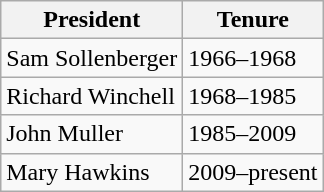<table class="wikitable">
<tr>
<th>President</th>
<th>Tenure</th>
</tr>
<tr>
<td>Sam Sollenberger</td>
<td>1966–1968</td>
</tr>
<tr>
<td>Richard Winchell</td>
<td>1968–1985</td>
</tr>
<tr>
<td>John Muller</td>
<td>1985–2009</td>
</tr>
<tr>
<td>Mary Hawkins</td>
<td>2009–present</td>
</tr>
</table>
